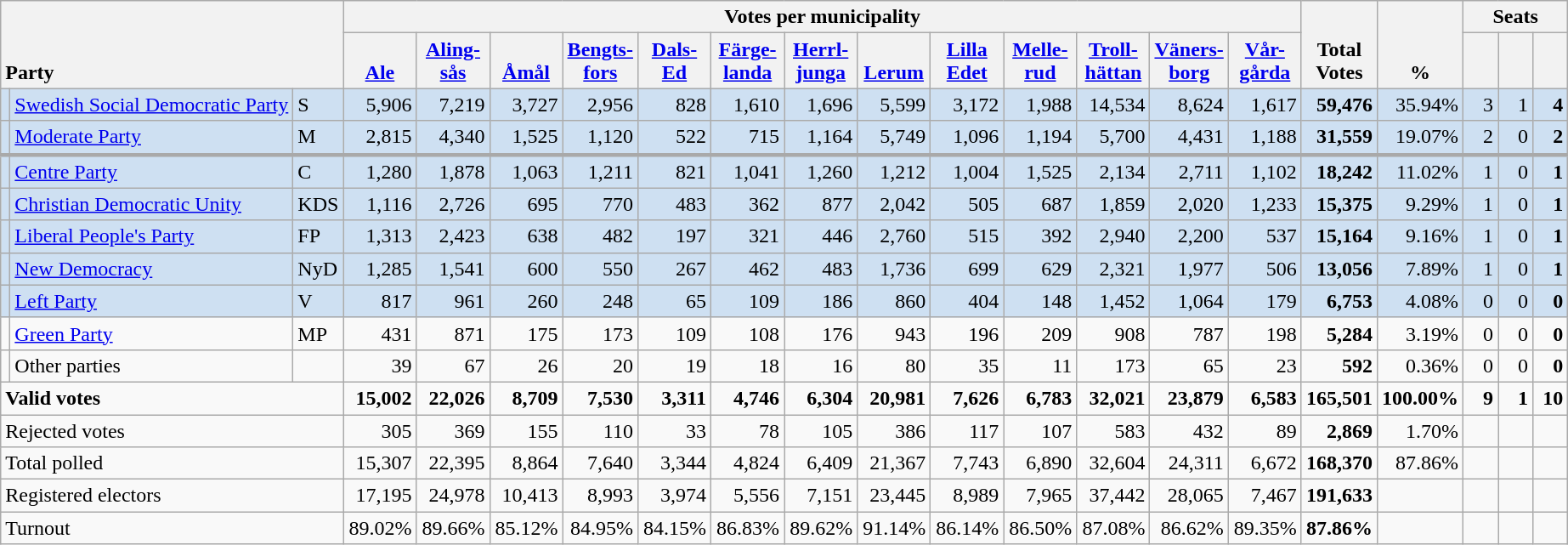<table class="wikitable" border="1" style="text-align:right;">
<tr>
<th style="text-align:left;" valign=bottom rowspan=2 colspan=3>Party</th>
<th colspan=13>Votes per municipality</th>
<th align=center valign=bottom rowspan=2 width="50">Total Votes</th>
<th align=center valign=bottom rowspan=2 width="50">%</th>
<th colspan=3>Seats</th>
</tr>
<tr>
<th align=center valign=bottom width="50"><a href='#'>Ale</a></th>
<th align=center valign=bottom width="50"><a href='#'>Aling- sås</a></th>
<th align=center valign=bottom width="50"><a href='#'>Åmål</a></th>
<th align=center valign=bottom width="50"><a href='#'>Bengts- fors</a></th>
<th align=center valign=bottom width="50"><a href='#'>Dals- Ed</a></th>
<th align=center valign=bottom width="50"><a href='#'>Färge- landa</a></th>
<th align=center valign=bottom width="50"><a href='#'>Herrl- junga</a></th>
<th align=center valign=bottom width="50"><a href='#'>Lerum</a></th>
<th align=center valign=bottom width="50"><a href='#'>Lilla Edet</a></th>
<th align=center valign=bottom width="50"><a href='#'>Melle- rud</a></th>
<th align=center valign=bottom width="50"><a href='#'>Troll- hättan</a></th>
<th align=center valign=bottom width="50"><a href='#'>Väners- borg</a></th>
<th align=center valign=bottom width="50"><a href='#'>Vår- gårda</a></th>
<th align=center valign=bottom width="20"><small></small></th>
<th align=center valign=bottom width="20"><small><a href='#'></a></small></th>
<th align=center valign=bottom width="20"><small></small></th>
</tr>
<tr style="background:#CEE0F2;">
<td></td>
<td align=left style="white-space: nowrap;"><a href='#'>Swedish Social Democratic Party</a></td>
<td align=left>S</td>
<td>5,906</td>
<td>7,219</td>
<td>3,727</td>
<td>2,956</td>
<td>828</td>
<td>1,610</td>
<td>1,696</td>
<td>5,599</td>
<td>3,172</td>
<td>1,988</td>
<td>14,534</td>
<td>8,624</td>
<td>1,617</td>
<td><strong>59,476</strong></td>
<td>35.94%</td>
<td>3</td>
<td>1</td>
<td><strong>4</strong></td>
</tr>
<tr style="background:#CEE0F2;">
<td></td>
<td align=left><a href='#'>Moderate Party</a></td>
<td align=left>M</td>
<td>2,815</td>
<td>4,340</td>
<td>1,525</td>
<td>1,120</td>
<td>522</td>
<td>715</td>
<td>1,164</td>
<td>5,749</td>
<td>1,096</td>
<td>1,194</td>
<td>5,700</td>
<td>4,431</td>
<td>1,188</td>
<td><strong>31,559</strong></td>
<td>19.07%</td>
<td>2</td>
<td>0</td>
<td><strong>2</strong></td>
</tr>
<tr style="background:#CEE0F2; border-top:3px solid darkgray;">
<td></td>
<td align=left><a href='#'>Centre Party</a></td>
<td align=left>C</td>
<td>1,280</td>
<td>1,878</td>
<td>1,063</td>
<td>1,211</td>
<td>821</td>
<td>1,041</td>
<td>1,260</td>
<td>1,212</td>
<td>1,004</td>
<td>1,525</td>
<td>2,134</td>
<td>2,711</td>
<td>1,102</td>
<td><strong>18,242</strong></td>
<td>11.02%</td>
<td>1</td>
<td>0</td>
<td><strong>1</strong></td>
</tr>
<tr style="background:#CEE0F2;">
<td></td>
<td align=left><a href='#'>Christian Democratic Unity</a></td>
<td align=left>KDS</td>
<td>1,116</td>
<td>2,726</td>
<td>695</td>
<td>770</td>
<td>483</td>
<td>362</td>
<td>877</td>
<td>2,042</td>
<td>505</td>
<td>687</td>
<td>1,859</td>
<td>2,020</td>
<td>1,233</td>
<td><strong>15,375</strong></td>
<td>9.29%</td>
<td>1</td>
<td>0</td>
<td><strong>1</strong></td>
</tr>
<tr style="background:#CEE0F2;">
<td></td>
<td align=left><a href='#'>Liberal People's Party</a></td>
<td align=left>FP</td>
<td>1,313</td>
<td>2,423</td>
<td>638</td>
<td>482</td>
<td>197</td>
<td>321</td>
<td>446</td>
<td>2,760</td>
<td>515</td>
<td>392</td>
<td>2,940</td>
<td>2,200</td>
<td>537</td>
<td><strong>15,164</strong></td>
<td>9.16%</td>
<td>1</td>
<td>0</td>
<td><strong>1</strong></td>
</tr>
<tr style="background:#CEE0F2;">
<td></td>
<td align=left><a href='#'>New Democracy</a></td>
<td align=left>NyD</td>
<td>1,285</td>
<td>1,541</td>
<td>600</td>
<td>550</td>
<td>267</td>
<td>462</td>
<td>483</td>
<td>1,736</td>
<td>699</td>
<td>629</td>
<td>2,321</td>
<td>1,977</td>
<td>506</td>
<td><strong>13,056</strong></td>
<td>7.89%</td>
<td>1</td>
<td>0</td>
<td><strong>1</strong></td>
</tr>
<tr style="background:#CEE0F2;">
<td></td>
<td align=left><a href='#'>Left Party</a></td>
<td align=left>V</td>
<td>817</td>
<td>961</td>
<td>260</td>
<td>248</td>
<td>65</td>
<td>109</td>
<td>186</td>
<td>860</td>
<td>404</td>
<td>148</td>
<td>1,452</td>
<td>1,064</td>
<td>179</td>
<td><strong>6,753</strong></td>
<td>4.08%</td>
<td>0</td>
<td>0</td>
<td><strong>0</strong></td>
</tr>
<tr>
<td></td>
<td align=left><a href='#'>Green Party</a></td>
<td align=left>MP</td>
<td>431</td>
<td>871</td>
<td>175</td>
<td>173</td>
<td>109</td>
<td>108</td>
<td>176</td>
<td>943</td>
<td>196</td>
<td>209</td>
<td>908</td>
<td>787</td>
<td>198</td>
<td><strong>5,284</strong></td>
<td>3.19%</td>
<td>0</td>
<td>0</td>
<td><strong>0</strong></td>
</tr>
<tr>
<td></td>
<td align=left>Other parties</td>
<td></td>
<td>39</td>
<td>67</td>
<td>26</td>
<td>20</td>
<td>19</td>
<td>18</td>
<td>16</td>
<td>80</td>
<td>35</td>
<td>11</td>
<td>173</td>
<td>65</td>
<td>23</td>
<td><strong>592</strong></td>
<td>0.36%</td>
<td>0</td>
<td>0</td>
<td><strong>0</strong></td>
</tr>
<tr style="font-weight:bold">
<td align=left colspan=3>Valid votes</td>
<td>15,002</td>
<td>22,026</td>
<td>8,709</td>
<td>7,530</td>
<td>3,311</td>
<td>4,746</td>
<td>6,304</td>
<td>20,981</td>
<td>7,626</td>
<td>6,783</td>
<td>32,021</td>
<td>23,879</td>
<td>6,583</td>
<td>165,501</td>
<td>100.00%</td>
<td>9</td>
<td>1</td>
<td>10</td>
</tr>
<tr>
<td align=left colspan=3>Rejected votes</td>
<td>305</td>
<td>369</td>
<td>155</td>
<td>110</td>
<td>33</td>
<td>78</td>
<td>105</td>
<td>386</td>
<td>117</td>
<td>107</td>
<td>583</td>
<td>432</td>
<td>89</td>
<td><strong>2,869</strong></td>
<td>1.70%</td>
<td></td>
<td></td>
<td></td>
</tr>
<tr>
<td align=left colspan=3>Total polled</td>
<td>15,307</td>
<td>22,395</td>
<td>8,864</td>
<td>7,640</td>
<td>3,344</td>
<td>4,824</td>
<td>6,409</td>
<td>21,367</td>
<td>7,743</td>
<td>6,890</td>
<td>32,604</td>
<td>24,311</td>
<td>6,672</td>
<td><strong>168,370</strong></td>
<td>87.86%</td>
<td></td>
<td></td>
<td></td>
</tr>
<tr>
<td align=left colspan=3>Registered electors</td>
<td>17,195</td>
<td>24,978</td>
<td>10,413</td>
<td>8,993</td>
<td>3,974</td>
<td>5,556</td>
<td>7,151</td>
<td>23,445</td>
<td>8,989</td>
<td>7,965</td>
<td>37,442</td>
<td>28,065</td>
<td>7,467</td>
<td><strong>191,633</strong></td>
<td></td>
<td></td>
<td></td>
<td></td>
</tr>
<tr>
<td align=left colspan=3>Turnout</td>
<td>89.02%</td>
<td>89.66%</td>
<td>85.12%</td>
<td>84.95%</td>
<td>84.15%</td>
<td>86.83%</td>
<td>89.62%</td>
<td>91.14%</td>
<td>86.14%</td>
<td>86.50%</td>
<td>87.08%</td>
<td>86.62%</td>
<td>89.35%</td>
<td><strong>87.86%</strong></td>
<td></td>
<td></td>
<td></td>
<td></td>
</tr>
</table>
